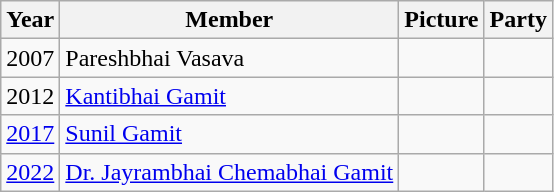<table class="wikitable sortable">
<tr>
<th>Year</th>
<th>Member</th>
<th>Picture</th>
<th colspan="2">Party</th>
</tr>
<tr>
<td>2007</td>
<td>Pareshbhai Vasava</td>
<td></td>
<td></td>
</tr>
<tr>
<td>2012</td>
<td><a href='#'>Kantibhai Gamit</a></td>
<td></td>
<td></td>
</tr>
<tr>
<td><a href='#'>2017</a></td>
<td><a href='#'>Sunil Gamit</a></td>
<td></td>
<td></td>
</tr>
<tr>
<td><a href='#'>2022</a></td>
<td><a href='#'>Dr. Jayrambhai Chemabhai Gamit</a></td>
<td></td>
<td></td>
</tr>
</table>
